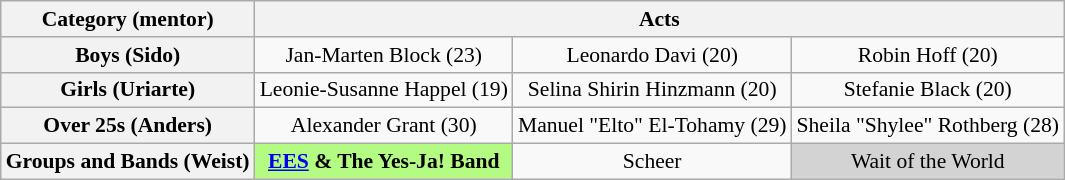<table class="wikitable" style="font-size:90%; text-align:center">
<tr>
<th>Category (mentor)</th>
<th colspan="3">Acts</th>
</tr>
<tr>
<th>Boys (Sido)</th>
<td>Jan-Marten Block (23)</td>
<td>Leonardo Davi (20)</td>
<td>Robin Hoff (20)</td>
</tr>
<tr>
<th>Girls (Uriarte)</th>
<td>Leonie-Susanne Happel (19)</td>
<td>Selina Shirin Hinzmann (20)</td>
<td>Stefanie Black (20)</td>
</tr>
<tr>
<th>Over 25s (Anders)</th>
<td>Alexander Grant (30)</td>
<td>Manuel "Elto" El-Tohamy (29)</td>
<td>Sheila "Shylee" Rothberg (28)</td>
</tr>
<tr>
<th>Groups and Bands (Weist)</th>
<td style="background:#B4FB84"><strong><a href='#'>EES</a> & The Yes-Ja! Band</strong></td>
<td>Scheer</td>
<td style="background:lightgrey">Wait of the World</td>
</tr>
</table>
